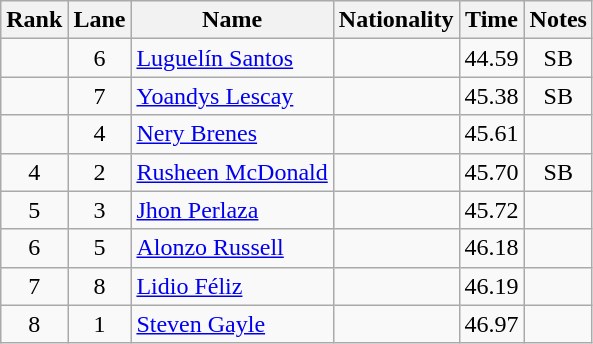<table class="wikitable sortable" style="text-align:center">
<tr>
<th>Rank</th>
<th>Lane</th>
<th>Name</th>
<th>Nationality</th>
<th>Time</th>
<th>Notes</th>
</tr>
<tr>
<td></td>
<td>6</td>
<td align=left><a href='#'>Luguelín Santos</a></td>
<td align=left></td>
<td>44.59</td>
<td>SB</td>
</tr>
<tr>
<td></td>
<td>7</td>
<td align=left><a href='#'>Yoandys Lescay</a></td>
<td align=left></td>
<td>45.38</td>
<td>SB</td>
</tr>
<tr>
<td></td>
<td>4</td>
<td align=left><a href='#'>Nery Brenes</a></td>
<td align=left></td>
<td>45.61</td>
<td></td>
</tr>
<tr>
<td>4</td>
<td>2</td>
<td align=left><a href='#'>Rusheen McDonald</a></td>
<td align=left></td>
<td>45.70</td>
<td>SB</td>
</tr>
<tr>
<td>5</td>
<td>3</td>
<td align=left><a href='#'>Jhon Perlaza</a></td>
<td align=left></td>
<td>45.72</td>
<td></td>
</tr>
<tr>
<td>6</td>
<td>5</td>
<td align=left><a href='#'>Alonzo Russell</a></td>
<td align=left></td>
<td>46.18</td>
<td></td>
</tr>
<tr>
<td>7</td>
<td>8</td>
<td align=left><a href='#'>Lidio Féliz</a></td>
<td align=left></td>
<td>46.19</td>
<td></td>
</tr>
<tr>
<td>8</td>
<td>1</td>
<td align=left><a href='#'>Steven Gayle</a></td>
<td align=left></td>
<td>46.97</td>
<td></td>
</tr>
</table>
